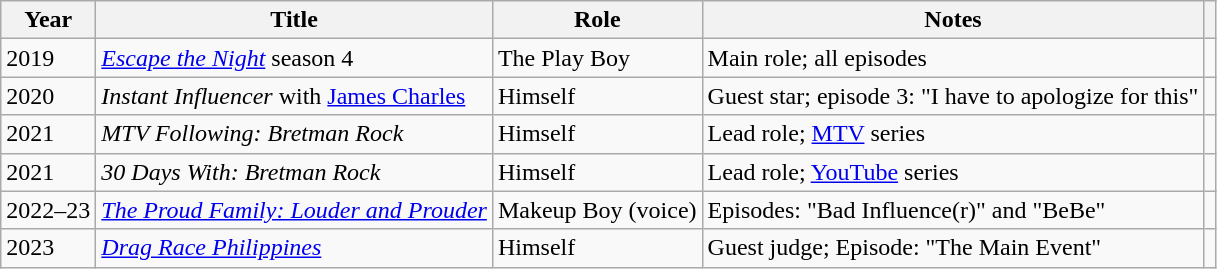<table class="wikitable">
<tr>
<th>Year</th>
<th>Title</th>
<th>Role</th>
<th>Notes</th>
<th></th>
</tr>
<tr>
<td>2019</td>
<td><em><a href='#'>Escape the Night</a></em> season 4</td>
<td>The Play Boy</td>
<td>Main role; all episodes</td>
<td></td>
</tr>
<tr>
<td>2020</td>
<td><em>Instant Influencer</em> with <a href='#'>James Charles</a></td>
<td>Himself</td>
<td>Guest star; episode 3: "I have to apologize for this"</td>
<td></td>
</tr>
<tr>
<td>2021</td>
<td><em>MTV Following: Bretman Rock </em></td>
<td>Himself</td>
<td>Lead role; <a href='#'>MTV</a> series</td>
<td></td>
</tr>
<tr>
<td>2021</td>
<td><em>30 Days With: Bretman Rock</em></td>
<td>Himself</td>
<td>Lead role; <a href='#'>YouTube</a> series</td>
<td></td>
</tr>
<tr>
<td>2022–23</td>
<td><em><a href='#'>The Proud Family: Louder and Prouder</a></em></td>
<td>Makeup Boy (voice)</td>
<td>Episodes: "Bad Influence(r)" and "BeBe"</td>
<td></td>
</tr>
<tr>
<td>2023</td>
<td><em><a href='#'>Drag Race Philippines</a></em></td>
<td>Himself</td>
<td>Guest judge; Episode: "The Main Event"</td>
<td></td>
</tr>
</table>
